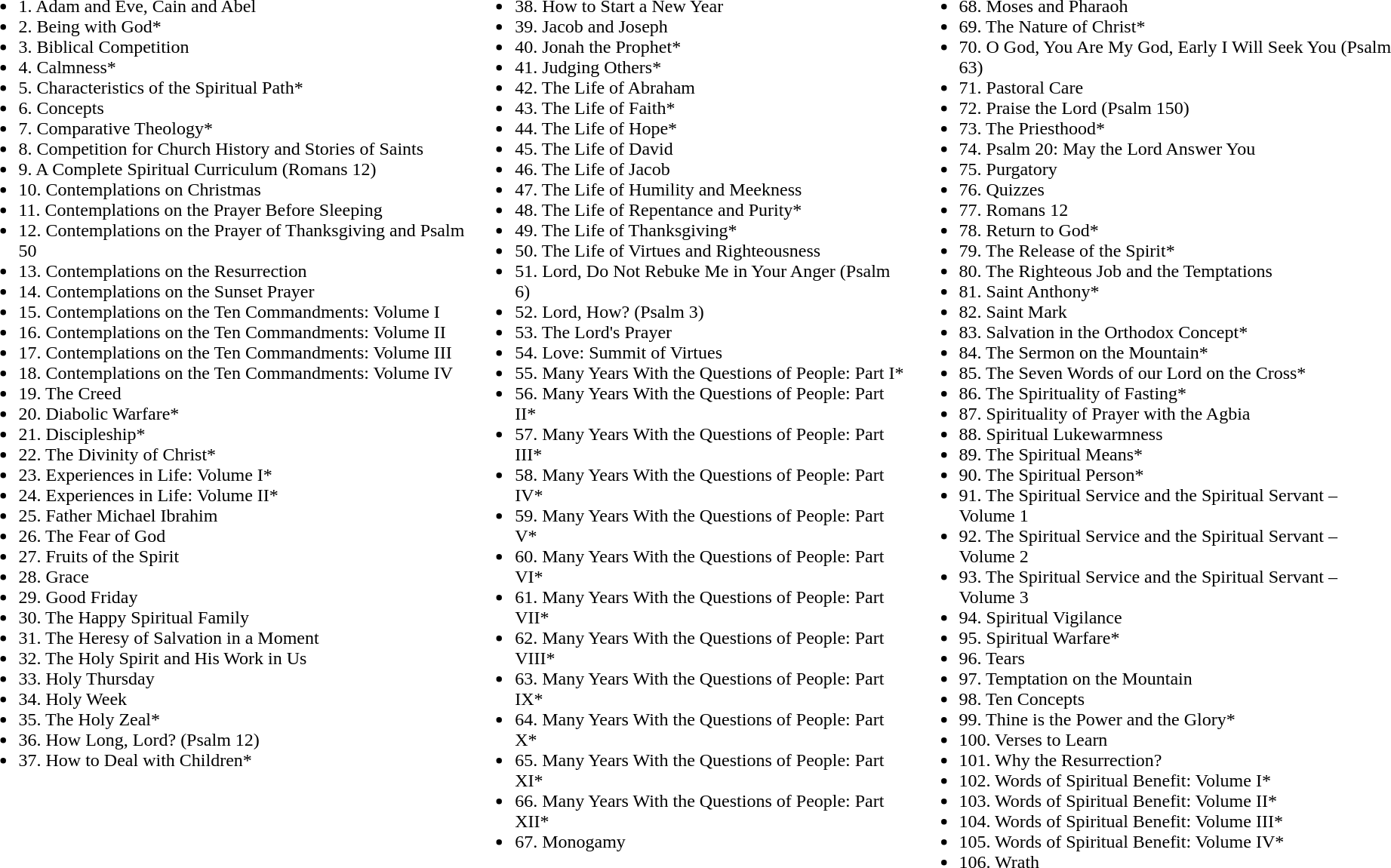<table>
<tr>
<td valign="top"><br><ul><li>1. Adam and Eve, Cain and Abel</li><li>2. Being with God*</li><li>3. Biblical Competition</li><li>4. Calmness*</li><li>5. Characteristics of the Spiritual Path*</li><li>6. Concepts</li><li>7. Comparative Theology*</li><li>8. Competition for Church History and Stories of Saints</li><li>9. A Complete Spiritual Curriculum (Romans 12)</li><li>10. Contemplations on Christmas</li><li>11. Contemplations on the Prayer Before Sleeping</li><li>12. Contemplations on the Prayer of Thanksgiving and Psalm 50</li><li>13. Contemplations on the Resurrection</li><li>14. Contemplations on the Sunset Prayer</li><li>15. Contemplations on the Ten Commandments: Volume I</li><li>16. Contemplations on the Ten Commandments: Volume II</li><li>17. Contemplations on the Ten Commandments: Volume III</li><li>18. Contemplations on the Ten Commandments: Volume IV</li><li>19. The Creed</li><li>20. Diabolic Warfare*</li><li>21. Discipleship*</li><li>22. The Divinity of Christ*</li><li>23. Experiences in Life: Volume I*</li><li>24. Experiences in Life: Volume II*</li><li>25. Father Michael Ibrahim</li><li>26. The Fear of God</li><li>27. Fruits of the Spirit</li><li>28. Grace</li><li>29. Good Friday</li><li>30. The Happy Spiritual Family</li><li>31. The Heresy of Salvation in a Moment</li><li>32. The Holy Spirit and His Work in Us</li><li>33. Holy Thursday</li><li>34. Holy Week</li><li>35. The Holy Zeal*</li><li>36. How Long, Lord? (Psalm 12)</li><li>37. How to Deal with Children*</li></ul></td>
<td valign="top"><br><ul><li>38. How to Start a New Year</li><li>39. Jacob and Joseph</li><li>40. Jonah the Prophet*</li><li>41. Judging Others*</li><li>42. The Life of Abraham</li><li>43. The Life of Faith*</li><li>44. The Life of Hope*</li><li>45. The Life of David</li><li>46. The Life of Jacob</li><li>47. The Life of Humility and Meekness</li><li>48. The Life of Repentance and Purity*</li><li>49. The Life of Thanksgiving*</li><li>50. The Life of Virtues and Righteousness</li><li>51. Lord, Do Not Rebuke Me in Your Anger (Psalm 6)</li><li>52. Lord, How? (Psalm 3)</li><li>53. The Lord's Prayer</li><li>54. Love: Summit of Virtues</li><li>55. Many Years With the Questions of People: Part I*</li><li>56. Many Years With the Questions of People: Part II*</li><li>57. Many Years With the Questions of People: Part III*</li><li>58. Many Years With the Questions of People: Part IV*</li><li>59. Many Years With the Questions of People: Part V*</li><li>60. Many Years With the Questions of People: Part VI*</li><li>61. Many Years With the Questions of People: Part VII*</li><li>62. Many Years With the Questions of People: Part VIII*</li><li>63. Many Years With the Questions of People: Part IX*</li><li>64. Many Years With the Questions of People: Part X*</li><li>65. Many Years With the Questions of People: Part XI*</li><li>66. Many Years With the Questions of People: Part XII*</li><li>67. Monogamy</li></ul></td>
<td valign="top"><br><ul><li>68. Moses and Pharaoh</li><li>69. The Nature of Christ*</li><li>70. O God, You Are My God, Early I Will Seek You (Psalm 63)</li><li>71. Pastoral Care</li><li>72. Praise the Lord (Psalm 150)</li><li>73. The Priesthood*</li><li>74. Psalm 20: May the Lord Answer You</li><li>75. Purgatory</li><li>76. Quizzes</li><li>77. Romans 12</li><li>78. Return to God*</li><li>79. The Release of the Spirit*</li><li>80. The Righteous Job and the Temptations</li><li>81. Saint Anthony*</li><li>82. Saint Mark</li><li>83. Salvation in the Orthodox Concept*</li><li>84. The Sermon on the Mountain*</li><li>85. The Seven Words of our Lord on the Cross*</li><li>86. The Spirituality of Fasting*</li><li>87. Spirituality of Prayer with the Agbia</li><li>88. Spiritual Lukewarmness</li><li>89. The Spiritual Means*</li><li>90. The Spiritual Person*</li><li>91. The Spiritual Service and the Spiritual Servant – Volume 1</li><li>92. The Spiritual Service and the Spiritual Servant – Volume 2</li><li>93. The Spiritual Service and the Spiritual Servant – Volume 3</li><li>94. Spiritual Vigilance</li><li>95. Spiritual Warfare*</li><li>96. Tears</li><li>97. Temptation on the Mountain</li><li>98. Ten Concepts</li><li>99. Thine is the Power and the Glory*</li><li>100. Verses to Learn</li><li>101. Why the Resurrection?</li><li>102. Words of Spiritual Benefit: Volume I*</li><li>103. Words of Spiritual Benefit: Volume II*</li><li>104. Words of Spiritual Benefit: Volume III*</li><li>105. Words of Spiritual Benefit: Volume IV*</li><li>106. Wrath</li></ul></td>
</tr>
</table>
